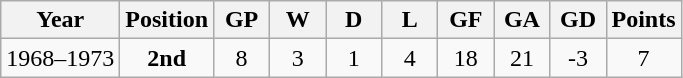<table class="wikitable" style="text-align: center;">
<tr>
<th>Year</th>
<th>Position</th>
<th width="30">GP</th>
<th width="30">W</th>
<th width="30">D</th>
<th width="30">L</th>
<th width="30">GF</th>
<th width="30">GA</th>
<th width="30">GD</th>
<th>Points</th>
</tr>
<tr>
<td>1968–1973</td>
<td><strong>2nd</strong></td>
<td>8</td>
<td>3</td>
<td>1</td>
<td>4</td>
<td>18</td>
<td>21</td>
<td>-3</td>
<td>7</td>
</tr>
</table>
